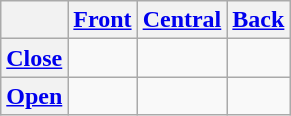<table class="wikitable">
<tr>
<th></th>
<th><a href='#'>Front</a></th>
<th><a href='#'>Central</a></th>
<th><a href='#'>Back</a></th>
</tr>
<tr align="center">
<th><a href='#'>Close</a></th>
<td></td>
<td></td>
<td></td>
</tr>
<tr align="center">
<th><a href='#'>Open</a></th>
<td></td>
<td></td>
<td></td>
</tr>
</table>
